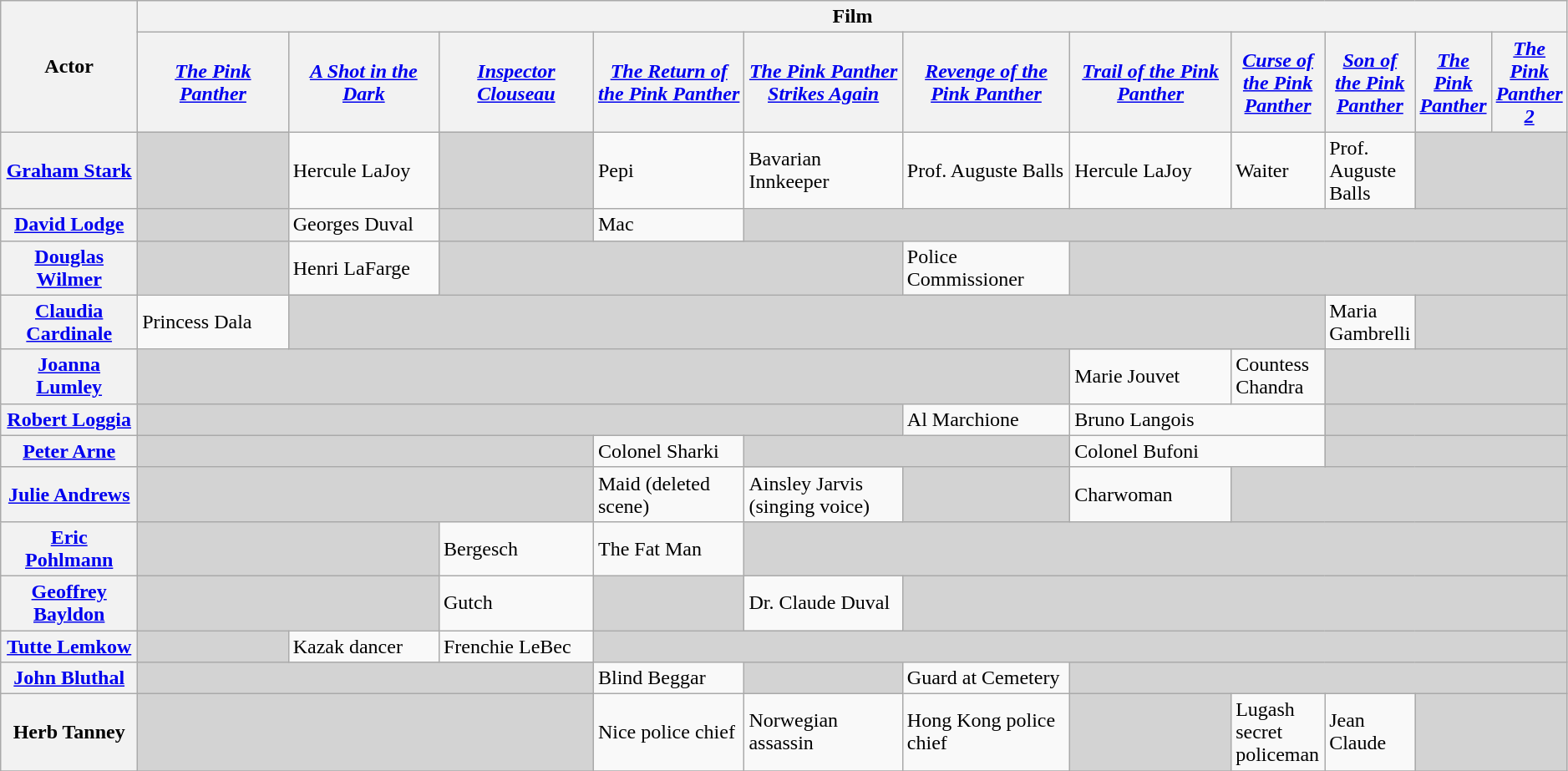<table class="wikitable" style= "width: 99%">
<tr>
<th rowspan="2" style="width:10%;">Actor</th>
<th Colspan="11" style="text-align:centre;">Film</th>
</tr>
<tr>
<th style="text-align:center; width:12%;"><em><a href='#'>The Pink Panther</a></em></th>
<th style="text-align:center; width:12%;"><em><a href='#'>A Shot in the Dark</a></em></th>
<th style="text-align:center; width:12%;"><em><a href='#'>Inspector Clouseau</a></em></th>
<th style="text-align:center; width:12%;"><em><a href='#'>The Return of the Pink Panther</a></em></th>
<th style="text-align:center; width:12%;"><em><a href='#'>The Pink Panther Strikes Again</a></em></th>
<th style="text-align:center; width:12%;"><em><a href='#'>Revenge of the Pink Panther</a></em></th>
<th style="text-align:center; width:12%;"><em><a href='#'>Trail of the Pink Panther</a></em></th>
<th style="text-align:center; width:12%;"><em><a href='#'>Curse of the Pink Panther</a></em></th>
<th style="text-align:center; width:12%;"><em><a href='#'>Son of the Pink Panther</a></em></th>
<th style="text-align:center; width:12%;"><em><a href='#'>The Pink Panther</a></em></th>
<th style="text-align:center; width:12%;"><em><a href='#'>The Pink Panther 2</a></em></th>
</tr>
<tr>
<th><a href='#'>Graham Stark</a></th>
<td style="background:lightgrey;"></td>
<td>Hercule LaJoy</td>
<td style="background:lightgrey;"></td>
<td>Pepi</td>
<td>Bavarian Innkeeper</td>
<td>Prof. Auguste Balls</td>
<td>Hercule LaJoy</td>
<td>Waiter</td>
<td>Prof. Auguste Balls</td>
<td colspan="2" style="background:lightgrey;"></td>
</tr>
<tr>
<th><a href='#'>David Lodge</a></th>
<td style="background:lightgrey;"></td>
<td>Georges Duval</td>
<td style="background:lightgrey;"></td>
<td>Mac</td>
<td colspan="7" style="background:lightgrey;"></td>
</tr>
<tr>
<th><a href='#'>Douglas Wilmer</a></th>
<td style="background:lightgrey;"></td>
<td>Henri LaFarge</td>
<td colspan="3" style=background:lightgrey;"></td>
<td>Police Commissioner</td>
<td colspan="5" style=background:lightgrey;"></td>
</tr>
<tr>
<th><a href='#'>Claudia Cardinale</a></th>
<td>Princess Dala</td>
<td colspan="7" style=background:lightgrey;"></td>
<td>Maria Gambrelli</td>
<td colspan="2" style=background:lightgrey;"></td>
</tr>
<tr>
<th><a href='#'>Joanna Lumley</a></th>
<td colspan="6" style=background:lightgrey;"></td>
<td>Marie Jouvet</td>
<td>Countess Chandra</td>
<td colspan="3" style="background:lightgrey;"></td>
</tr>
<tr>
<th><a href='#'>Robert Loggia</a></th>
<td colspan="5" style="background:lightgrey;"></td>
<td>Al Marchione</td>
<td colspan="2">Bruno Langois</td>
<td colspan="3" style="background:lightgrey;"></td>
</tr>
<tr>
<th><a href='#'>Peter Arne</a></th>
<td colspan="3" style="background:lightgrey;"></td>
<td>Colonel Sharki</td>
<td colspan="2" style="background:lightgrey;"></td>
<td colspan="2">Colonel Bufoni</td>
<td colspan="3" style="background:lightgrey;"></td>
</tr>
<tr>
<th><a href='#'>Julie Andrews</a></th>
<td colspan="3" style="background:lightgrey;"></td>
<td>Maid (deleted scene)</td>
<td>Ainsley Jarvis (singing voice)</td>
<td style="background:lightgrey;"></td>
<td>Charwoman</td>
<td colspan="4" style="background:lightgrey;"></td>
</tr>
<tr>
<th><a href='#'>Eric Pohlmann</a></th>
<td colspan="2" style="background:lightgrey;"></td>
<td>Bergesch</td>
<td>The Fat Man</td>
<td colspan="7" style="background:lightgrey;"></td>
</tr>
<tr>
<th><a href='#'>Geoffrey Bayldon</a></th>
<td colspan="2" style="background:lightgrey;"></td>
<td>Gutch</td>
<td style="background:lightgrey;"></td>
<td>Dr. Claude Duval</td>
<td colspan="10" style="background:lightgrey;"></td>
</tr>
<tr>
<th><a href='#'>Tutte Lemkow</a></th>
<td colspan="1" style="background:lightgrey;"></td>
<td>Kazak dancer</td>
<td>Frenchie LeBec</td>
<td colspan="10" style="background:lightgrey;"></td>
</tr>
<tr>
<th><a href='#'>John Bluthal</a></th>
<td colspan="3" style=background:lightgrey;></td>
<td>Blind Beggar</td>
<td style=background:lightgrey;></td>
<td>Guard at Cemetery</td>
<td colspan="5" style=background:lightgrey;></td>
</tr>
<tr>
<th>Herb Tanney</th>
<td colspan="3" style="background:lightgrey;"></td>
<td>Nice police chief</td>
<td>Norwegian assassin</td>
<td>Hong Kong police chief</td>
<td style=background:lightgrey;></td>
<td>Lugash secret policeman</td>
<td>Jean Claude</td>
<td colspan="2" style="background:lightgrey;"></td>
</tr>
<tr>
</tr>
</table>
